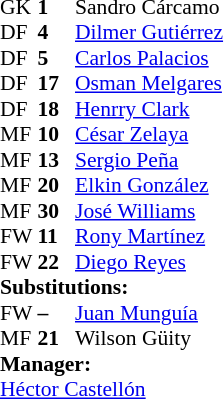<table style = "font-size: 90%" cellspacing = "0" cellpadding = "0">
<tr>
<td colspan = 4></td>
</tr>
<tr>
<th style="width:25px;"></th>
<th style="width:25px;"></th>
</tr>
<tr>
<td>GK</td>
<td><strong>1</strong></td>
<td> Sandro Cárcamo</td>
</tr>
<tr>
<td>DF</td>
<td><strong>4</strong></td>
<td> <a href='#'>Dilmer Gutiérrez</a></td>
</tr>
<tr>
<td>DF</td>
<td><strong>5</strong></td>
<td> <a href='#'>Carlos Palacios</a></td>
</tr>
<tr>
<td>DF</td>
<td><strong>17</strong></td>
<td> <a href='#'>Osman Melgares</a></td>
</tr>
<tr>
<td>DF</td>
<td><strong>18</strong></td>
<td> <a href='#'>Henrry Clark</a></td>
</tr>
<tr>
<td>MF</td>
<td><strong>10</strong></td>
<td> <a href='#'>César Zelaya</a></td>
</tr>
<tr>
<td>MF</td>
<td><strong>13</strong></td>
<td> <a href='#'>Sergio Peña</a></td>
<td></td>
<td></td>
</tr>
<tr>
<td>MF</td>
<td><strong>20</strong></td>
<td> <a href='#'>Elkin González</a></td>
<td></td>
<td></td>
</tr>
<tr>
<td>MF</td>
<td><strong>30</strong></td>
<td> <a href='#'>José Williams</a></td>
</tr>
<tr>
<td>FW</td>
<td><strong>11</strong></td>
<td> <a href='#'>Rony Martínez</a></td>
</tr>
<tr>
<td>FW</td>
<td><strong>22</strong></td>
<td> <a href='#'>Diego Reyes</a></td>
<td></td>
<td></td>
</tr>
<tr>
<td colspan = 3><strong>Substitutions:</strong></td>
</tr>
<tr>
<td>FW</td>
<td><strong>–</strong></td>
<td> <a href='#'>Juan Munguía</a></td>
<td></td>
<td></td>
</tr>
<tr>
<td>MF</td>
<td><strong>21</strong></td>
<td> Wilson Güity</td>
<td></td>
<td></td>
<td></td>
<td></td>
</tr>
<tr>
<td colspan = 3><strong>Manager:</strong></td>
</tr>
<tr>
<td colspan = 3> <a href='#'>Héctor Castellón</a></td>
</tr>
</table>
